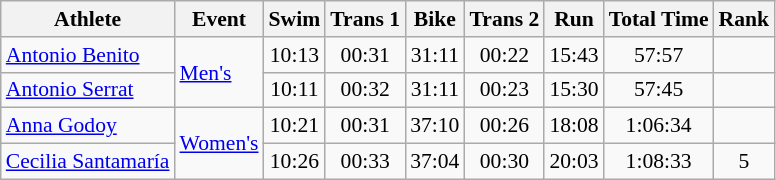<table class="wikitable" style="font-size:90%">
<tr>
<th>Athlete</th>
<th>Event</th>
<th>Swim</th>
<th>Trans 1</th>
<th>Bike</th>
<th>Trans 2</th>
<th>Run</th>
<th>Total Time</th>
<th>Rank</th>
</tr>
<tr align=center>
<td align=left><a href='#'>Antonio Benito</a></td>
<td style="text-align:left;" rowspan="2"><a href='#'>Men's</a></td>
<td>10:13</td>
<td>00:31</td>
<td>31:11</td>
<td>00:22</td>
<td>15:43</td>
<td>57:57</td>
<td></td>
</tr>
<tr align=center>
<td align=left><a href='#'>Antonio Serrat</a></td>
<td>10:11</td>
<td>00:32</td>
<td>31:11</td>
<td>00:23</td>
<td>15:30</td>
<td>57:45</td>
<td></td>
</tr>
<tr align=center>
<td align=left><a href='#'>Anna Godoy</a></td>
<td style="text-align:left;" rowspan="2"><a href='#'>Women's</a></td>
<td>10:21</td>
<td>00:31</td>
<td>37:10</td>
<td>00:26</td>
<td>18:08</td>
<td>1:06:34</td>
<td></td>
</tr>
<tr align=center>
<td align=left><a href='#'>Cecilia Santamaría</a></td>
<td>10:26</td>
<td>00:33</td>
<td>37:04</td>
<td>00:30</td>
<td>20:03</td>
<td>1:08:33</td>
<td>5</td>
</tr>
</table>
